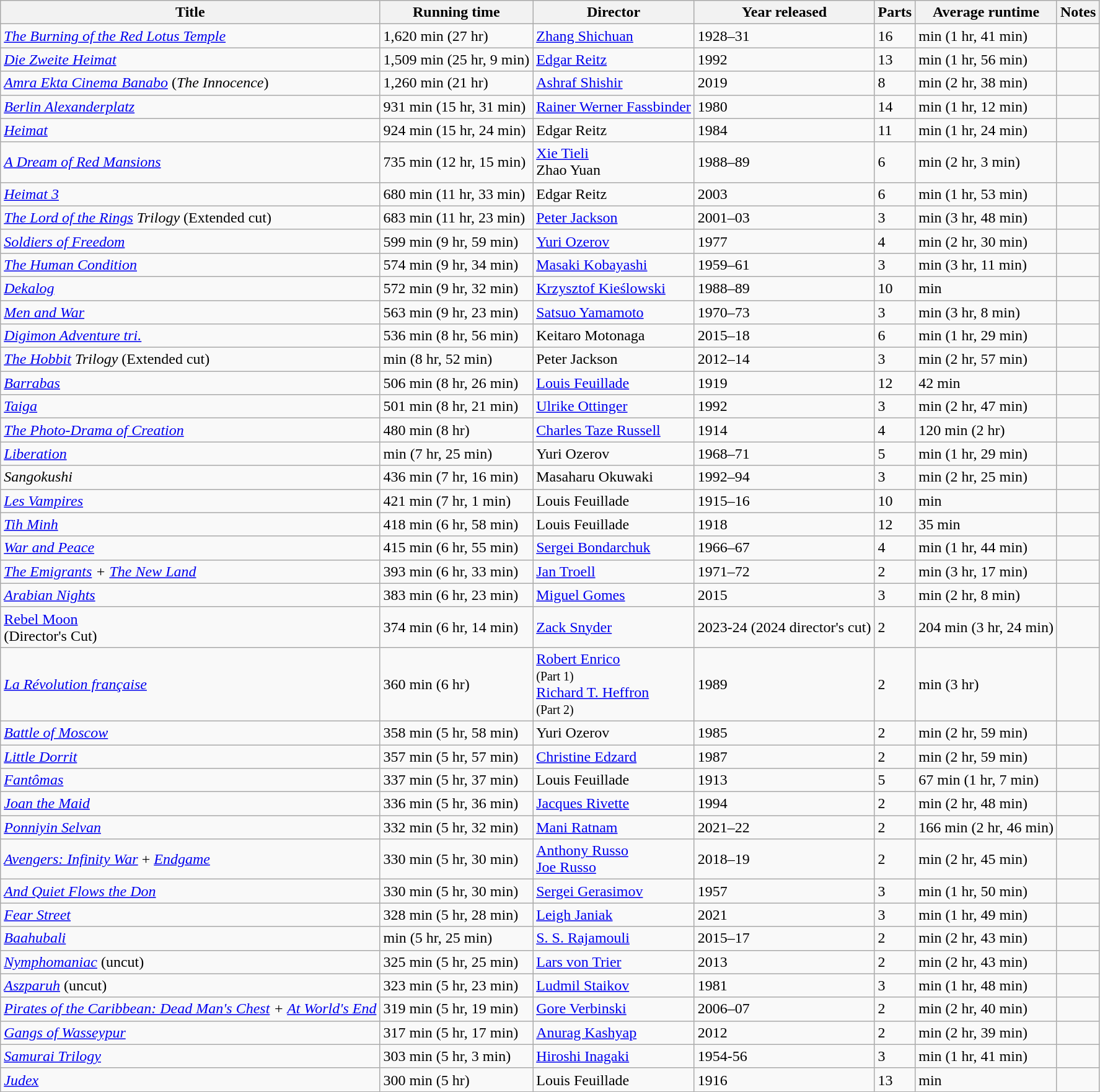<table class="wikitable sortable">
<tr>
<th>Title</th>
<th>Running time</th>
<th>Director</th>
<th>Year released</th>
<th>Parts</th>
<th>Average runtime</th>
<th scope="col" class="unsortable">Notes</th>
</tr>
<tr>
<td><em><a href='#'>The Burning of the Red Lotus Temple</a></em></td>
<td>1,620 min (27 hr)</td>
<td><a href='#'>Zhang Shichuan</a></td>
<td>1928–31</td>
<td>16</td>
<td> min (1 hr, 41 min)</td>
<td></td>
</tr>
<tr>
<td><em><a href='#'>Die Zweite Heimat</a></em></td>
<td>1,509 min (25 hr, 9 min)</td>
<td><a href='#'>Edgar Reitz</a></td>
<td>1992</td>
<td>13</td>
<td> min (1 hr, 56 min)</td>
<td></td>
</tr>
<tr>
<td><em><a href='#'>Amra Ekta Cinema Banabo</a></em> (<em>The Innocence</em>)</td>
<td>1,260 min (21 hr)</td>
<td><a href='#'>Ashraf Shishir</a></td>
<td>2019</td>
<td>8</td>
<td> min (2 hr, 38 min)</td>
<td></td>
</tr>
<tr>
<td><a href='#'><em>Berlin Alexanderplatz</em></a></td>
<td>931 min (15 hr, 31 min)</td>
<td><a href='#'>Rainer Werner Fassbinder</a></td>
<td>1980</td>
<td>14</td>
<td> min (1 hr, 12 min)</td>
<td></td>
</tr>
<tr>
<td><em><a href='#'>Heimat</a></em></td>
<td>924 min (15 hr, 24 min)</td>
<td>Edgar Reitz</td>
<td>1984</td>
<td>11</td>
<td> min (1 hr, 24 min)</td>
<td></td>
</tr>
<tr>
<td><em><a href='#'>A Dream of Red Mansions</a></em></td>
<td>735 min (12 hr, 15 min)</td>
<td><a href='#'>Xie Tieli</a><br>Zhao Yuan</td>
<td>1988–89</td>
<td>6</td>
<td> min (2 hr, 3 min)</td>
<td></td>
</tr>
<tr>
<td><em><a href='#'>Heimat 3</a></em></td>
<td>680 min (11 hr, 33 min)</td>
<td>Edgar Reitz</td>
<td>2003</td>
<td>6</td>
<td> min (1 hr, 53 min)</td>
<td></td>
</tr>
<tr>
<td><em><a href='#'>The Lord of the Rings</a> Trilogy</em> (Extended cut)</td>
<td>683 min (11 hr, 23 min)</td>
<td><a href='#'>Peter Jackson</a></td>
<td>2001–03</td>
<td>3</td>
<td> min (3 hr, 48 min)</td>
<td></td>
</tr>
<tr>
<td><em><a href='#'>Soldiers of Freedom</a></em></td>
<td>599 min (9 hr, 59 min)</td>
<td><a href='#'>Yuri Ozerov</a></td>
<td>1977</td>
<td>4</td>
<td> min (2 hr, 30 min)</td>
<td></td>
</tr>
<tr>
<td><em><a href='#'>The Human Condition</a></em></td>
<td>574 min (9 hr, 34 min)</td>
<td><a href='#'>Masaki Kobayashi</a></td>
<td>1959–61</td>
<td>3</td>
<td> min (3 hr, 11 min)</td>
<td></td>
</tr>
<tr>
<td><em><a href='#'>Dekalog</a></em></td>
<td>572 min (9 hr, 32 min)</td>
<td><a href='#'>Krzysztof Kieślowski</a></td>
<td>1988–89</td>
<td>10</td>
<td> min</td>
<td></td>
</tr>
<tr>
<td><em><a href='#'>Men and War</a></em></td>
<td>563 min (9 hr, 23 min)</td>
<td><a href='#'>Satsuo Yamamoto</a></td>
<td>1970–73</td>
<td>3</td>
<td> min (3 hr, 8 min)</td>
<td></td>
</tr>
<tr>
<td><em><a href='#'>Digimon Adventure tri.</a></em></td>
<td>536 min (8 hr, 56 min)</td>
<td>Keitaro Motonaga</td>
<td>2015–18</td>
<td>6</td>
<td> min (1 hr, 29 min)</td>
<td></td>
</tr>
<tr>
<td><em><a href='#'>The Hobbit</a> Trilogy</em> (Extended cut)</td>
<td> min (8 hr, 52 min)</td>
<td>Peter Jackson</td>
<td>2012–14</td>
<td>3</td>
<td> min (2 hr, 57 min)</td>
<td></td>
</tr>
<tr>
<td><em><a href='#'>Barrabas</a></em></td>
<td>506 min (8 hr, 26 min)</td>
<td><a href='#'>Louis Feuillade</a></td>
<td>1919</td>
<td>12</td>
<td>42 min</td>
<td></td>
</tr>
<tr>
<td><em><a href='#'>Taiga</a></em></td>
<td>501 min (8 hr, 21 min)</td>
<td><a href='#'>Ulrike Ottinger</a></td>
<td>1992</td>
<td>3</td>
<td> min (2 hr, 47 min)</td>
<td></td>
</tr>
<tr>
<td><em><a href='#'>The Photo-Drama of Creation</a></em></td>
<td>480 min (8 hr)</td>
<td><a href='#'>Charles Taze Russell</a></td>
<td>1914</td>
<td>4</td>
<td>120 min (2 hr)</td>
<td></td>
</tr>
<tr>
<td><em><a href='#'>Liberation</a></em></td>
<td> min (7 hr, 25 min)</td>
<td>Yuri Ozerov</td>
<td>1968–71</td>
<td>5</td>
<td> min (1 hr, 29 min)</td>
<td></td>
</tr>
<tr>
<td><em>Sangokushi</em> </td>
<td>436 min (7 hr, 16 min)</td>
<td>Masaharu Okuwaki</td>
<td>1992–94</td>
<td>3</td>
<td> min (2 hr, 25 min)</td>
<td></td>
</tr>
<tr>
<td><em><a href='#'>Les Vampires</a></em></td>
<td>421 min (7 hr, 1 min)</td>
<td>Louis Feuillade</td>
<td>1915–16</td>
<td>10</td>
<td> min</td>
<td></td>
</tr>
<tr>
<td><em><a href='#'>Tih Minh</a></em></td>
<td>418 min (6 hr, 58 min)</td>
<td>Louis Feuillade</td>
<td>1918</td>
<td>12</td>
<td>35 min</td>
<td></td>
</tr>
<tr>
<td><em><a href='#'>War and Peace</a></em></td>
<td>415 min (6 hr, 55 min)</td>
<td><a href='#'>Sergei Bondarchuk</a></td>
<td>1966–67</td>
<td>4</td>
<td> min (1 hr, 44 min)</td>
<td></td>
</tr>
<tr>
<td><em><a href='#'>The Emigrants</a> + <a href='#'>The New Land</a></em></td>
<td>393 min (6 hr, 33 min)</td>
<td><a href='#'>Jan Troell</a></td>
<td>1971–72</td>
<td>2</td>
<td> min (3 hr, 17 min)</td>
<td></td>
</tr>
<tr>
<td><em><a href='#'>Arabian Nights</a></em></td>
<td>383 min (6 hr, 23 min)</td>
<td><a href='#'>Miguel Gomes</a></td>
<td>2015</td>
<td>3</td>
<td> min (2 hr, 8 min)</td>
<td></td>
</tr>
<tr>
<td><a href='#'>Rebel Moon</a><br>(Director's Cut)</td>
<td>374 min (6 hr, 14 min)</td>
<td><a href='#'>Zack Snyder</a></td>
<td>2023-24 (2024 director's cut)</td>
<td>2</td>
<td>204 min (3 hr, 24 min)</td>
<td></td>
</tr>
<tr>
<td><em><a href='#'>La Révolution française</a></em></td>
<td>360 min (6 hr)</td>
<td><a href='#'>Robert Enrico</a><br> <small>(Part 1)</small><br><a href='#'>Richard T. Heffron</a><br> <small>(Part 2)</small></td>
<td>1989</td>
<td>2</td>
<td> min (3 hr)</td>
<td></td>
</tr>
<tr>
<td><a href='#'><em>Battle of Moscow</em></a></td>
<td>358 min (5 hr, 58 min)</td>
<td>Yuri Ozerov</td>
<td>1985</td>
<td>2</td>
<td> min (2 hr, 59 min)</td>
<td></td>
</tr>
<tr>
<td><a href='#'><em>Little Dorrit</em></a></td>
<td>357 min (5 hr, 57 min)</td>
<td><a href='#'>Christine Edzard</a></td>
<td>1987</td>
<td>2</td>
<td> min (2 hr, 59 min)</td>
<td></td>
</tr>
<tr>
<td><em><a href='#'>Fantômas</a></em></td>
<td>337 min (5 hr, 37 min)</td>
<td>Louis Feuillade</td>
<td>1913</td>
<td>5</td>
<td>67 min (1 hr, 7 min)</td>
<td></td>
</tr>
<tr>
<td><em><a href='#'>Joan the Maid</a></em></td>
<td>336 min (5 hr, 36 min)</td>
<td><a href='#'>Jacques Rivette</a></td>
<td>1994</td>
<td>2</td>
<td> min (2 hr, 48 min)</td>
<td></td>
</tr>
<tr>
<td><em><a href='#'>Ponniyin Selvan</a></em></td>
<td>332 min (5 hr, 32 min)</td>
<td><a href='#'>Mani Ratnam</a></td>
<td>2021–22</td>
<td>2</td>
<td>166 min (2 hr, 46 min)</td>
<td></td>
</tr>
<tr>
<td><em><a href='#'>Avengers: Infinity War</a></em> + <em><a href='#'>Endgame</a></em></td>
<td>330 min (5 hr, 30 min)</td>
<td><a href='#'>Anthony Russo<br>Joe Russo</a></td>
<td>2018–19</td>
<td>2</td>
<td> min (2 hr, 45 min)</td>
<td></td>
</tr>
<tr>
<td><em><a href='#'>And Quiet Flows the Don</a></em></td>
<td>330 min (5 hr, 30 min)</td>
<td><a href='#'>Sergei Gerasimov</a></td>
<td>1957</td>
<td>3</td>
<td> min (1 hr, 50 min)</td>
<td></td>
</tr>
<tr>
<td><em><a href='#'>Fear Street</a></em></td>
<td>328 min (5 hr, 28 min)</td>
<td><a href='#'>Leigh Janiak</a></td>
<td>2021</td>
<td>3</td>
<td> min (1 hr, 49 min)</td>
<td></td>
</tr>
<tr>
<td><a href='#'><em>Baahubali</em></a></td>
<td> min (5 hr, 25 min)</td>
<td><a href='#'>S. S. Rajamouli</a></td>
<td>2015–17</td>
<td>2</td>
<td> min (2 hr, 43 min)</td>
<td></td>
</tr>
<tr>
<td><em><a href='#'>Nymphomaniac</a></em> (uncut)</td>
<td>325 min (5 hr, 25 min)</td>
<td><a href='#'>Lars von Trier</a></td>
<td>2013</td>
<td>2</td>
<td> min (2 hr, 43 min)</td>
<td></td>
</tr>
<tr>
<td><em><a href='#'>Aszparuh</a></em> (uncut)</td>
<td>323 min (5 hr, 23 min)</td>
<td><a href='#'>Ludmil Staikov</a></td>
<td>1981</td>
<td>3</td>
<td> min (1 hr, 48 min)</td>
<td></td>
</tr>
<tr>
<td><em><a href='#'>Pirates of the Caribbean: Dead Man's Chest</a> + <a href='#'>At World's End</a></em></td>
<td>319 min (5 hr, 19 min)</td>
<td><a href='#'>Gore Verbinski</a></td>
<td>2006–07</td>
<td>2</td>
<td> min (2 hr, 40 min)</td>
<td></td>
</tr>
<tr>
<td><em><a href='#'>Gangs of Wasseypur</a></em></td>
<td>317 min (5 hr, 17 min)</td>
<td><a href='#'>Anurag Kashyap</a></td>
<td>2012</td>
<td>2</td>
<td> min (2 hr, 39 min)</td>
<td></td>
</tr>
<tr>
<td><em><a href='#'>Samurai Trilogy</a></em></td>
<td>303 min (5 hr, 3 min)</td>
<td><a href='#'>Hiroshi Inagaki</a></td>
<td>1954-56</td>
<td>3</td>
<td> min (1 hr, 41 min)</td>
<td></td>
</tr>
<tr>
<td><em><a href='#'>Judex</a></em></td>
<td>300 min (5 hr)</td>
<td>Louis Feuillade</td>
<td>1916</td>
<td>13</td>
<td> min</td>
<td></td>
</tr>
</table>
